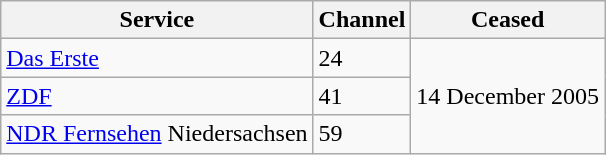<table class="wikitable">
<tr>
<th>Service</th>
<th>Channel</th>
<th>Ceased</th>
</tr>
<tr>
<td><a href='#'>Das Erste</a></td>
<td>24</td>
<td rowspan="3">14 December 2005</td>
</tr>
<tr>
<td><a href='#'>ZDF</a></td>
<td>41</td>
</tr>
<tr>
<td><a href='#'>NDR Fernsehen</a> Niedersachsen</td>
<td>59</td>
</tr>
</table>
